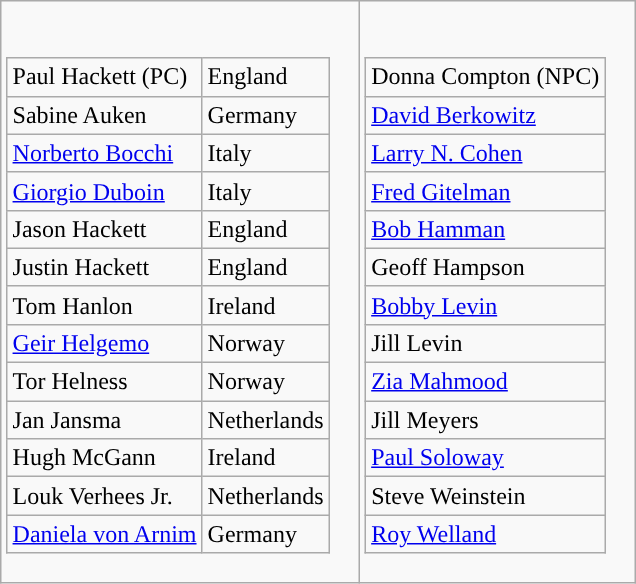<table class="wikitable">
<tr valign="top">
<td><br><table class="wikitable">
<tr>
<td> Paul Hackett (PC)</td>
<td>England</td>
</tr>
<tr>
<td> Sabine Auken</td>
<td>Germany</td>
</tr>
<tr>
<td> <a href='#'>Norberto Bocchi</a></td>
<td>Italy</td>
</tr>
<tr>
<td> <a href='#'>Giorgio Duboin</a></td>
<td>Italy</td>
</tr>
<tr>
<td> Jason Hackett</td>
<td>England</td>
</tr>
<tr>
<td> Justin Hackett</td>
<td>England</td>
</tr>
<tr>
<td> Tom Hanlon</td>
<td>Ireland</td>
</tr>
<tr>
<td> <a href='#'>Geir Helgemo</a></td>
<td>Norway</td>
</tr>
<tr>
<td> Tor Helness</td>
<td>Norway</td>
</tr>
<tr>
<td> Jan Jansma</td>
<td>Netherlands</td>
</tr>
<tr>
<td> Hugh McGann</td>
<td>Ireland</td>
</tr>
<tr>
<td> Louk Verhees Jr.</td>
<td>Netherlands</td>
</tr>
<tr>
<td> <a href='#'>Daniela von Arnim</a></td>
<td>Germany</td>
</tr>
</table>
</td>
<td><br><table class="wikitable">
<tr>
<td>Donna Compton (NPC)</td>
</tr>
<tr>
<td><a href='#'>David Berkowitz</a></td>
</tr>
<tr>
<td><a href='#'>Larry N. Cohen</a></td>
</tr>
<tr>
<td><a href='#'>Fred Gitelman</a></td>
</tr>
<tr>
<td><a href='#'>Bob Hamman</a></td>
</tr>
<tr>
<td>Geoff Hampson</td>
</tr>
<tr>
<td><a href='#'>Bobby Levin</a></td>
</tr>
<tr>
<td>Jill Levin</td>
</tr>
<tr>
<td><a href='#'>Zia Mahmood</a></td>
</tr>
<tr>
<td>Jill Meyers</td>
</tr>
<tr>
<td><a href='#'>Paul Soloway</a></td>
</tr>
<tr>
<td>Steve Weinstein</td>
</tr>
<tr>
<td><a href='#'>Roy Welland</a></td>
</tr>
</table>
</td>
</tr>
</table>
